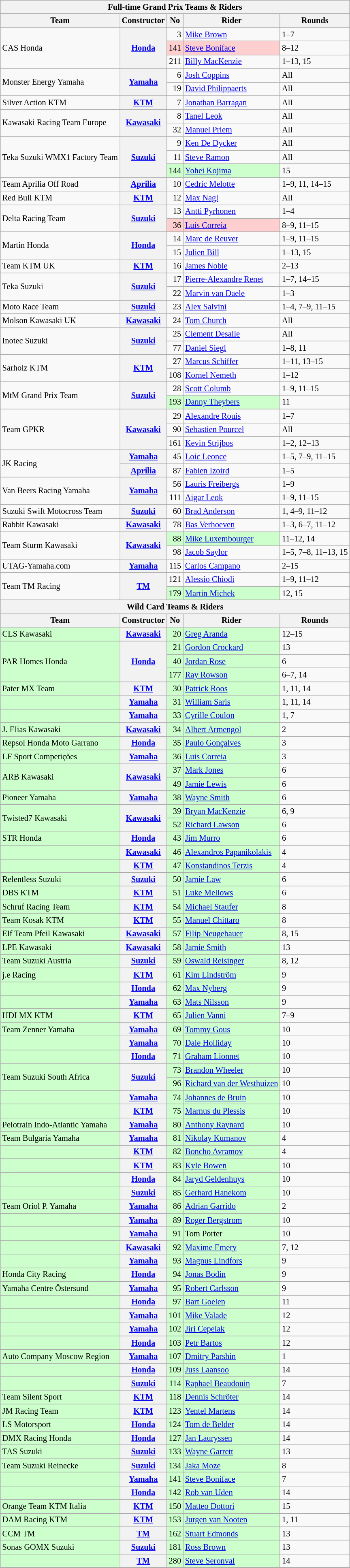<table class="wikitable" style="font-size: 85%;">
<tr>
<th colspan=5><strong>Full-time Grand Prix Teams & Riders</strong></th>
</tr>
<tr>
<th>Team</th>
<th>Constructor</th>
<th>No</th>
<th>Rider</th>
<th>Rounds</th>
</tr>
<tr>
<td rowspan=3>CAS Honda</td>
<th rowspan=3><a href='#'>Honda</a></th>
<td align="right">3</td>
<td> <a href='#'>Mike Brown</a></td>
<td>1–7</td>
</tr>
<tr>
<td style="background:#ffcfcf;" align="right">141</td>
<td style="background:#ffcfcf;"> <a href='#'>Steve Boniface</a></td>
<td>8–12</td>
</tr>
<tr>
<td align="right">211</td>
<td> <a href='#'>Billy MacKenzie</a></td>
<td>1–13, 15</td>
</tr>
<tr>
<td rowspan=2>Monster Energy Yamaha</td>
<th rowspan=2><a href='#'>Yamaha</a></th>
<td align="right">6</td>
<td> <a href='#'>Josh Coppins</a></td>
<td>All</td>
</tr>
<tr>
<td align="right">19</td>
<td> <a href='#'>David Philippaerts</a></td>
<td>All</td>
</tr>
<tr>
<td>Silver Action KTM</td>
<th><a href='#'>KTM</a></th>
<td align="right">7</td>
<td> <a href='#'>Jonathan Barragan</a></td>
<td>All</td>
</tr>
<tr>
<td rowspan=2>Kawasaki Racing Team Europe</td>
<th rowspan=2><a href='#'>Kawasaki</a></th>
<td align="right">8</td>
<td> <a href='#'>Tanel Leok</a></td>
<td>All</td>
</tr>
<tr>
<td align="right">32</td>
<td> <a href='#'>Manuel Priem</a></td>
<td>All</td>
</tr>
<tr>
<td rowspan=3>Teka Suzuki WMX1 Factory Team</td>
<th rowspan=3><a href='#'>Suzuki</a></th>
<td align="right">9</td>
<td> <a href='#'>Ken De Dycker</a></td>
<td>All</td>
</tr>
<tr>
<td align="right">11</td>
<td> <a href='#'>Steve Ramon</a></td>
<td>All</td>
</tr>
<tr>
<td style="background:#ccffcc;" align="right">144</td>
<td style="background:#ccffcc;"> <a href='#'>Yohei Kojima</a></td>
<td>15</td>
</tr>
<tr>
<td>Team Aprilia Off Road</td>
<th><a href='#'>Aprilia</a></th>
<td align="right">10</td>
<td> <a href='#'>Cedric Melotte</a></td>
<td>1–9, 11, 14–15</td>
</tr>
<tr>
<td>Red Bull KTM</td>
<th><a href='#'>KTM</a></th>
<td align="right">12</td>
<td> <a href='#'>Max Nagl</a></td>
<td>All</td>
</tr>
<tr>
<td rowspan=2>Delta Racing Team</td>
<th rowspan=2><a href='#'>Suzuki</a></th>
<td align="right">13</td>
<td> <a href='#'>Antti Pyrhonen</a></td>
<td>1–4</td>
</tr>
<tr>
<td style="background:#ffcfcf;" align="right">36</td>
<td style="background:#ffcfcf;"> <a href='#'>Luis Correia</a></td>
<td>8–9, 11–15</td>
</tr>
<tr>
<td rowspan=2>Martin Honda</td>
<th rowspan=2><a href='#'>Honda</a></th>
<td align="right">14</td>
<td> <a href='#'>Marc de Reuver</a></td>
<td>1–9, 11–15</td>
</tr>
<tr>
<td align="right">15</td>
<td> <a href='#'>Julien Bill</a></td>
<td>1–13, 15</td>
</tr>
<tr>
<td>Team KTM UK</td>
<th><a href='#'>KTM</a></th>
<td align="right">16</td>
<td> <a href='#'>James Noble</a></td>
<td>2–13</td>
</tr>
<tr>
<td rowspan=2>Teka Suzuki</td>
<th rowspan=2><a href='#'>Suzuki</a></th>
<td align="right">17</td>
<td> <a href='#'>Pierre-Alexandre Renet</a></td>
<td>1–7, 14–15</td>
</tr>
<tr>
<td align="right">22</td>
<td> <a href='#'>Marvin van Daele</a></td>
<td>1–3</td>
</tr>
<tr>
<td>Moto Race Team</td>
<th><a href='#'>Suzuki</a></th>
<td align="right">23</td>
<td> <a href='#'>Alex Salvini</a></td>
<td>1–4, 7–9, 11–15</td>
</tr>
<tr>
<td>Molson Kawasaki UK</td>
<th><a href='#'>Kawasaki</a></th>
<td align="right">24</td>
<td> <a href='#'>Tom Church</a></td>
<td>All</td>
</tr>
<tr>
<td rowspan=2>Inotec Suzuki</td>
<th rowspan=2><a href='#'>Suzuki</a></th>
<td align="right">25</td>
<td> <a href='#'>Clement Desalle</a></td>
<td>All</td>
</tr>
<tr>
<td align="right">77</td>
<td> <a href='#'>Daniel Siegl</a></td>
<td>1–8, 11</td>
</tr>
<tr>
<td rowspan=2>Sarholz KTM</td>
<th rowspan=2><a href='#'>KTM</a></th>
<td align="right">27</td>
<td> <a href='#'>Marcus Schiffer</a></td>
<td>1–11, 13–15</td>
</tr>
<tr>
<td align="right">108</td>
<td> <a href='#'>Kornel Nemeth</a></td>
<td>1–12</td>
</tr>
<tr>
<td rowspan=2>MtM Grand Prix Team</td>
<th rowspan=2><a href='#'>Suzuki</a></th>
<td align="right">28</td>
<td> <a href='#'>Scott Columb</a></td>
<td>1–9, 11–15</td>
</tr>
<tr>
<td style="background:#ccffcc;" align="right">193</td>
<td style="background:#ccffcc;"> <a href='#'>Danny Theybers</a></td>
<td>11</td>
</tr>
<tr>
<td rowspan=3>Team GPKR</td>
<th rowspan=3><a href='#'>Kawasaki</a></th>
<td align="right">29</td>
<td> <a href='#'>Alexandre Rouis</a></td>
<td>1–7</td>
</tr>
<tr>
<td align="right">90</td>
<td> <a href='#'>Sebastien Pourcel</a></td>
<td>All</td>
</tr>
<tr>
<td align="right">161</td>
<td> <a href='#'>Kevin Strijbos</a></td>
<td>1–2, 12–13</td>
</tr>
<tr>
<td rowspan=2>JK Racing</td>
<th><a href='#'>Yamaha</a></th>
<td align="right">45</td>
<td> <a href='#'>Loic Leonce</a></td>
<td>1–5, 7–9, 11–15</td>
</tr>
<tr>
<th><a href='#'>Aprilia</a></th>
<td align="right">87</td>
<td> <a href='#'>Fabien Izoird</a></td>
<td>1–5</td>
</tr>
<tr>
<td rowspan=2>Van Beers Racing Yamaha</td>
<th rowspan=2><a href='#'>Yamaha</a></th>
<td align="right">56</td>
<td> <a href='#'>Lauris Freibergs</a></td>
<td>1–9</td>
</tr>
<tr>
<td align="right">111</td>
<td> <a href='#'>Aigar Leok</a></td>
<td>1–9, 11–15</td>
</tr>
<tr>
<td>Suzuki Swift Motocross Team</td>
<th><a href='#'>Suzuki</a></th>
<td align="right">60</td>
<td> <a href='#'>Brad Anderson</a></td>
<td>1, 4–9, 11–12</td>
</tr>
<tr>
<td>Rabbit Kawasaki</td>
<th><a href='#'>Kawasaki</a></th>
<td align="right">78</td>
<td> <a href='#'>Bas Verhoeven</a></td>
<td>1–3, 6–7, 11–12</td>
</tr>
<tr>
<td rowspan=2>Team Sturm Kawasaki</td>
<th rowspan=2><a href='#'>Kawasaki</a></th>
<td style="background:#ccffcc;" align="right">88</td>
<td style="background:#ccffcc;"> <a href='#'>Mike Luxembourger</a></td>
<td>11–12, 14</td>
</tr>
<tr>
<td align="right">98</td>
<td> <a href='#'>Jacob Saylor</a></td>
<td>1–5, 7–8, 11–13, 15</td>
</tr>
<tr>
<td>UTAG-Yamaha.com</td>
<th><a href='#'>Yamaha</a></th>
<td align="right">115</td>
<td> <a href='#'>Carlos Campano</a></td>
<td>2–15</td>
</tr>
<tr>
<td rowspan=2>Team TM Racing</td>
<th rowspan=2><a href='#'>TM</a></th>
<td align="right">121</td>
<td> <a href='#'>Alessio Chiodi</a></td>
<td>1–9, 11–12</td>
</tr>
<tr>
<td style="background:#ccffcc;" align="right">179</td>
<td style="background:#ccffcc;"> <a href='#'>Martin Michek</a></td>
<td>12, 15</td>
</tr>
<tr>
<th colspan=5><strong>Wild Card Teams & Riders</strong></th>
</tr>
<tr>
<th>Team</th>
<th>Constructor</th>
<th>No</th>
<th>Rider</th>
<th>Rounds</th>
</tr>
<tr>
<td style="background:#ccffcc;">CLS Kawasaki</td>
<th><a href='#'>Kawasaki</a></th>
<td style="background:#ccffcc;" align="right">20</td>
<td style="background:#ccffcc;"> <a href='#'>Greg Aranda</a></td>
<td>12–15</td>
</tr>
<tr>
<td rowspan=3 style="background:#ccffcc;">PAR Homes Honda</td>
<th rowspan=3><a href='#'>Honda</a></th>
<td style="background:#ccffcc;" align="right">21</td>
<td style="background:#ccffcc;"> <a href='#'>Gordon Crockard</a></td>
<td>13</td>
</tr>
<tr>
<td style="background:#ccffcc;" align="right">40</td>
<td style="background:#ccffcc;"> <a href='#'>Jordan Rose</a></td>
<td>6</td>
</tr>
<tr>
<td style="background:#ccffcc;" align="right">177</td>
<td style="background:#ccffcc;"> <a href='#'>Ray Rowson</a></td>
<td>6–7, 14</td>
</tr>
<tr>
<td style="background:#ccffcc;">Pater MX Team</td>
<th><a href='#'>KTM</a></th>
<td style="background:#ccffcc;" align="right">30</td>
<td style="background:#ccffcc;"> <a href='#'>Patrick Roos</a></td>
<td>1, 11, 14</td>
</tr>
<tr>
<td style="background:#ccffcc;"></td>
<th><a href='#'>Yamaha</a></th>
<td style="background:#ccffcc;" align="right">31</td>
<td style="background:#ccffcc;"> <a href='#'>William Saris</a></td>
<td>1, 11, 14</td>
</tr>
<tr>
<td style="background:#ccffcc;"></td>
<th><a href='#'>Yamaha</a></th>
<td style="background:#ccffcc;" align="right">33</td>
<td style="background:#ccffcc;"> <a href='#'>Cyrille Coulon</a></td>
<td>1, 7</td>
</tr>
<tr>
<td style="background:#ccffcc;">J. Elias Kawasaki</td>
<th><a href='#'>Kawasaki</a></th>
<td style="background:#ccffcc;" align="right">34</td>
<td style="background:#ccffcc;"> <a href='#'>Albert Armengol</a></td>
<td>2</td>
</tr>
<tr>
<td style="background:#ccffcc;">Repsol Honda Moto Garrano</td>
<th><a href='#'>Honda</a></th>
<td style="background:#ccffcc;" align="right">35</td>
<td style="background:#ccffcc;"> <a href='#'>Paulo Gonçalves</a></td>
<td>3</td>
</tr>
<tr>
<td style="background:#ccffcc;">LF Sport Competições</td>
<th><a href='#'>Yamaha</a></th>
<td style="background:#ccffcc;" align="right">36</td>
<td style="background:#ccffcc;"> <a href='#'>Luis Correia</a></td>
<td>3</td>
</tr>
<tr>
<td rowspan=2 style="background:#ccffcc;">ARB Kawasaki</td>
<th rowspan=2><a href='#'>Kawasaki</a></th>
<td style="background:#ccffcc;" align="right">37</td>
<td style="background:#ccffcc;"> <a href='#'>Mark Jones</a></td>
<td>6</td>
</tr>
<tr>
<td style="background:#ccffcc;" align="right">49</td>
<td style="background:#ccffcc;"> <a href='#'>Jamie Lewis</a></td>
<td>6</td>
</tr>
<tr>
<td style="background:#ccffcc;">Pioneer Yamaha</td>
<th><a href='#'>Yamaha</a></th>
<td style="background:#ccffcc;" align="right">38</td>
<td style="background:#ccffcc;"> <a href='#'>Wayne Smith</a></td>
<td>6</td>
</tr>
<tr>
<td rowspan=2 style="background:#ccffcc;">Twisted7 Kawasaki</td>
<th rowspan=2><a href='#'>Kawasaki</a></th>
<td style="background:#ccffcc;" align="right">39</td>
<td style="background:#ccffcc;"> <a href='#'>Bryan MacKenzie</a></td>
<td>6, 9</td>
</tr>
<tr>
<td style="background:#ccffcc;" align="right">52</td>
<td style="background:#ccffcc;"> <a href='#'>Richard Lawson</a></td>
<td>6</td>
</tr>
<tr>
<td style="background:#ccffcc;">STR Honda</td>
<th><a href='#'>Honda</a></th>
<td style="background:#ccffcc;" align="right">43</td>
<td style="background:#ccffcc;"> <a href='#'>Jim Murro</a></td>
<td>6</td>
</tr>
<tr>
<td style="background:#ccffcc;"></td>
<th><a href='#'>Kawasaki</a></th>
<td style="background:#ccffcc;" align="right">46</td>
<td style="background:#ccffcc;"> <a href='#'>Alexandros Papanikolakis</a></td>
<td>4</td>
</tr>
<tr>
<td style="background:#ccffcc;"></td>
<th><a href='#'>KTM</a></th>
<td style="background:#ccffcc;" align="right">47</td>
<td style="background:#ccffcc;"> <a href='#'>Konstandinos Terzis</a></td>
<td>4</td>
</tr>
<tr>
<td style="background:#ccffcc;">Relentless Suzuki</td>
<th><a href='#'>Suzuki</a></th>
<td style="background:#ccffcc;" align="right">50</td>
<td style="background:#ccffcc;"> <a href='#'>Jamie Law</a></td>
<td>6</td>
</tr>
<tr>
<td style="background:#ccffcc;">DBS KTM</td>
<th><a href='#'>KTM</a></th>
<td style="background:#ccffcc;" align="right">51</td>
<td style="background:#ccffcc;"> <a href='#'>Luke Mellows</a></td>
<td>6</td>
</tr>
<tr>
<td style="background:#ccffcc;">Schruf Racing Team</td>
<th><a href='#'>KTM</a></th>
<td style="background:#ccffcc;" align="right">54</td>
<td style="background:#ccffcc;"> <a href='#'>Michael Staufer</a></td>
<td>8</td>
</tr>
<tr>
<td style="background:#ccffcc;">Team Kosak KTM</td>
<th><a href='#'>KTM</a></th>
<td style="background:#ccffcc;" align="right">55</td>
<td style="background:#ccffcc;"> <a href='#'>Manuel Chittaro</a></td>
<td>8</td>
</tr>
<tr>
<td style="background:#ccffcc;">Elf Team Pfeil Kawasaki</td>
<th><a href='#'>Kawasaki</a></th>
<td style="background:#ccffcc;" align="right">57</td>
<td style="background:#ccffcc;"> <a href='#'>Filip Neugebauer</a></td>
<td>8, 15</td>
</tr>
<tr>
<td style="background:#ccffcc;">LPE Kawasaki</td>
<th><a href='#'>Kawasaki</a></th>
<td style="background:#ccffcc;" align="right">58</td>
<td style="background:#ccffcc;"> <a href='#'>Jamie Smith</a></td>
<td>13</td>
</tr>
<tr>
<td style="background:#ccffcc;">Team Suzuki Austria</td>
<th><a href='#'>Suzuki</a></th>
<td style="background:#ccffcc;" align="right">59</td>
<td style="background:#ccffcc;"> <a href='#'>Oswald Reisinger</a></td>
<td>8, 12</td>
</tr>
<tr>
<td style="background:#ccffcc;">j.e Racing</td>
<th><a href='#'>KTM</a></th>
<td style="background:#ccffcc;" align="right">61</td>
<td style="background:#ccffcc;"> <a href='#'>Kim Lindström</a></td>
<td>9</td>
</tr>
<tr>
<td style="background:#ccffcc;"></td>
<th><a href='#'>Honda</a></th>
<td style="background:#ccffcc;" align="right">62</td>
<td style="background:#ccffcc;"> <a href='#'>Max Nyberg</a></td>
<td>9</td>
</tr>
<tr>
<td style="background:#ccffcc;"></td>
<th><a href='#'>Yamaha</a></th>
<td style="background:#ccffcc;" align="right">63</td>
<td style="background:#ccffcc;"> <a href='#'>Mats Nilsson</a></td>
<td>9</td>
</tr>
<tr>
<td style="background:#ccffcc;">HDI MX KTM</td>
<th><a href='#'>KTM</a></th>
<td style="background:#ccffcc;" align="right">65</td>
<td style="background:#ccffcc;"> <a href='#'>Julien Vanni</a></td>
<td>7–9</td>
</tr>
<tr>
<td style="background:#ccffcc;">Team Zenner Yamaha</td>
<th><a href='#'>Yamaha</a></th>
<td style="background:#ccffcc;" align="right">69</td>
<td style="background:#ccffcc;"> <a href='#'>Tommy Gous</a></td>
<td>10</td>
</tr>
<tr>
<td style="background:#ccffcc;"></td>
<th><a href='#'>Yamaha</a></th>
<td style="background:#ccffcc;" align="right">70</td>
<td style="background:#ccffcc;"> <a href='#'>Dale Holliday</a></td>
<td>10</td>
</tr>
<tr>
<td style="background:#ccffcc;"></td>
<th><a href='#'>Honda</a></th>
<td style="background:#ccffcc;" align="right">71</td>
<td style="background:#ccffcc;"> <a href='#'>Graham Lionnet</a></td>
<td>10</td>
</tr>
<tr>
<td style="background:#ccffcc;" rowspan=2>Team Suzuki South Africa</td>
<th rowspan=2><a href='#'>Suzuki</a></th>
<td style="background:#ccffcc;" align="right">73</td>
<td style="background:#ccffcc;"> <a href='#'>Brandon Wheeler</a></td>
<td>10</td>
</tr>
<tr>
<td style="background:#ccffcc;" align="right">96</td>
<td style="background:#ccffcc;"> <a href='#'>Richard van der Westhuizen</a></td>
<td>10</td>
</tr>
<tr>
<td style="background:#ccffcc;"></td>
<th><a href='#'>Yamaha</a></th>
<td style="background:#ccffcc;" align="right">74</td>
<td style="background:#ccffcc;"> <a href='#'>Johannes de Bruin</a></td>
<td>10</td>
</tr>
<tr>
<td style="background:#ccffcc;"></td>
<th><a href='#'>KTM</a></th>
<td style="background:#ccffcc;" align="right">75</td>
<td style="background:#ccffcc;"> <a href='#'>Marnus du Plessis</a></td>
<td>10</td>
</tr>
<tr>
<td style="background:#ccffcc;">Pelotrain Indo-Atlantic Yamaha</td>
<th><a href='#'>Yamaha</a></th>
<td style="background:#ccffcc;" align="right">80</td>
<td style="background:#ccffcc;"> <a href='#'>Anthony Raynard</a></td>
<td>10</td>
</tr>
<tr>
<td style="background:#ccffcc;">Team Bulgaria Yamaha</td>
<th><a href='#'>Yamaha</a></th>
<td style="background:#ccffcc;" align="right">81</td>
<td style="background:#ccffcc;"> <a href='#'>Nikolay Kumanov</a></td>
<td>4</td>
</tr>
<tr>
<td style="background:#ccffcc;"></td>
<th><a href='#'>KTM</a></th>
<td style="background:#ccffcc;" align="right">82</td>
<td style="background:#ccffcc;"> <a href='#'>Boncho Avramov</a></td>
<td>4</td>
</tr>
<tr>
<td style="background:#ccffcc;"></td>
<th><a href='#'>KTM</a></th>
<td style="background:#ccffcc;" align="right">83</td>
<td style="background:#ccffcc;"> <a href='#'>Kyle Bowen</a></td>
<td>10</td>
</tr>
<tr>
<td style="background:#ccffcc;"></td>
<th><a href='#'>Honda</a></th>
<td style="background:#ccffcc;" align="right">84</td>
<td style="background:#ccffcc;"> <a href='#'>Jaryd Geldenhuys</a></td>
<td>10</td>
</tr>
<tr>
<td style="background:#ccffcc;"></td>
<th><a href='#'>Suzuki</a></th>
<td style="background:#ccffcc;" align="right">85</td>
<td style="background:#ccffcc;"> <a href='#'>Gerhard Hanekom</a></td>
<td>10</td>
</tr>
<tr>
<td style="background:#ccffcc;">Team Oriol P. Yamaha</td>
<th><a href='#'>Yamaha</a></th>
<td style="background:#ccffcc;" align="right">86</td>
<td style="background:#ccffcc;"> <a href='#'>Adrian Garrido</a></td>
<td>2</td>
</tr>
<tr>
<td style="background:#ccffcc;"></td>
<th><a href='#'>Yamaha</a></th>
<td style="background:#ccffcc;" align="right">89</td>
<td style="background:#ccffcc;"> <a href='#'>Roger Bergstrom</a></td>
<td>10</td>
</tr>
<tr>
<td style="background:#ccffcc;"></td>
<th><a href='#'>Yamaha</a></th>
<td style="background:#ccffcc;" align="right">91</td>
<td style="background:#ccffcc;"> Tom Porter</td>
<td>10</td>
</tr>
<tr>
<td style="background:#ccffcc;"></td>
<th><a href='#'>Kawasaki</a></th>
<td style="background:#ccffcc;" align="right">92</td>
<td style="background:#ccffcc;"> <a href='#'>Maxime Emery</a></td>
<td>7, 12</td>
</tr>
<tr>
<td style="background:#ccffcc;"></td>
<th><a href='#'>Yamaha</a></th>
<td style="background:#ccffcc;" align="right">93</td>
<td style="background:#ccffcc;"> <a href='#'>Magnus Lindfors</a></td>
<td>9</td>
</tr>
<tr>
<td style="background:#ccffcc;">Honda City Racing</td>
<th><a href='#'>Honda</a></th>
<td style="background:#ccffcc;" align="right">94</td>
<td style="background:#ccffcc;"> <a href='#'>Jonas Bodin</a></td>
<td>9</td>
</tr>
<tr>
<td style="background:#ccffcc;">Yamaha Centre Östersund</td>
<th><a href='#'>Yamaha</a></th>
<td style="background:#ccffcc;" align="right">95</td>
<td style="background:#ccffcc;"> <a href='#'>Robert Carlsson</a></td>
<td>9</td>
</tr>
<tr>
<td style="background:#ccffcc;"></td>
<th><a href='#'>Honda</a></th>
<td style="background:#ccffcc;" align="right">97</td>
<td style="background:#ccffcc;"> <a href='#'>Bart Goelen</a></td>
<td>11</td>
</tr>
<tr>
<td style="background:#ccffcc;"></td>
<th><a href='#'>Yamaha</a></th>
<td style="background:#ccffcc;" align="right">101</td>
<td style="background:#ccffcc;"> <a href='#'>Mike Valade</a></td>
<td>12</td>
</tr>
<tr>
<td style="background:#ccffcc;"></td>
<th><a href='#'>Yamaha</a></th>
<td style="background:#ccffcc;" align="right">102</td>
<td style="background:#ccffcc;"> <a href='#'>Jiri Cepelak</a></td>
<td>12</td>
</tr>
<tr>
<td style="background:#ccffcc;"></td>
<th><a href='#'>Honda</a></th>
<td style="background:#ccffcc;" align="right">103</td>
<td style="background:#ccffcc;"> <a href='#'>Petr Bartos</a></td>
<td>12</td>
</tr>
<tr>
<td style="background:#ccffcc;">Auto Company Moscow Region</td>
<th><a href='#'>Yamaha</a></th>
<td style="background:#ccffcc;" align="right">107</td>
<td style="background:#ccffcc;"> <a href='#'>Dmitry Parshin</a></td>
<td>1</td>
</tr>
<tr>
<td style="background:#ccffcc;"></td>
<th><a href='#'>Honda</a></th>
<td style="background:#ccffcc;" align="right">109</td>
<td style="background:#ccffcc;"> <a href='#'>Juss Laansoo</a></td>
<td>14</td>
</tr>
<tr>
<td style="background:#ccffcc;"></td>
<th><a href='#'>Suzuki</a></th>
<td style="background:#ccffcc;" align="right">114</td>
<td style="background:#ccffcc;"> <a href='#'>Raphael Beaudouin</a></td>
<td>7</td>
</tr>
<tr>
<td style="background:#ccffcc;">Team Silent Sport</td>
<th><a href='#'>KTM</a></th>
<td style="background:#ccffcc;" align="right">118</td>
<td style="background:#ccffcc;"> <a href='#'>Dennis Schröter</a></td>
<td>14</td>
</tr>
<tr>
<td style="background:#ccffcc;">JM Racing Team</td>
<th><a href='#'>KTM</a></th>
<td style="background:#ccffcc;" align="right">123</td>
<td style="background:#ccffcc;"> <a href='#'>Yentel Martens</a></td>
<td>14</td>
</tr>
<tr>
<td style="background:#ccffcc;">LS Motorsport</td>
<th><a href='#'>Honda</a></th>
<td style="background:#ccffcc;" align="right">124</td>
<td style="background:#ccffcc;"> <a href='#'>Tom de Belder</a></td>
<td>14</td>
</tr>
<tr>
<td style="background:#ccffcc;">DMX Racing Honda</td>
<th><a href='#'>Honda</a></th>
<td style="background:#ccffcc;" align="right">127</td>
<td style="background:#ccffcc;"> <a href='#'>Jan Lauryssen</a></td>
<td>14</td>
</tr>
<tr>
<td style="background:#ccffcc;">TAS Suzuki</td>
<th><a href='#'>Suzuki</a></th>
<td style="background:#ccffcc;" align="right">133</td>
<td style="background:#ccffcc;"> <a href='#'>Wayne Garrett</a></td>
<td>13</td>
</tr>
<tr>
<td style="background:#ccffcc;">Team Suzuki Reinecke</td>
<th><a href='#'>Suzuki</a></th>
<td style="background:#ccffcc;" align="right">134</td>
<td style="background:#ccffcc;"> <a href='#'>Jaka Moze</a></td>
<td>8</td>
</tr>
<tr>
<td style="background:#ccffcc;"></td>
<th><a href='#'>Yamaha</a></th>
<td style="background:#ccffcc;" align="right">141</td>
<td style="background:#ccffcc;"> <a href='#'>Steve Boniface</a></td>
<td>7</td>
</tr>
<tr>
<td style="background:#ccffcc;"></td>
<th><a href='#'>Honda</a></th>
<td style="background:#ccffcc;" align="right">142</td>
<td style="background:#ccffcc;"> <a href='#'>Rob van Uden</a></td>
<td>14</td>
</tr>
<tr>
<td style="background:#ccffcc;">Orange Team KTM Italia</td>
<th><a href='#'>KTM</a></th>
<td style="background:#ccffcc;" align="right">150</td>
<td style="background:#ccffcc;"> <a href='#'>Matteo Dottori</a></td>
<td>15</td>
</tr>
<tr>
<td style="background:#ccffcc;">DAM Racing KTM</td>
<th><a href='#'>KTM</a></th>
<td style="background:#ccffcc;" align="right">153</td>
<td style="background:#ccffcc;"> <a href='#'>Jurgen van Nooten</a></td>
<td>1, 11</td>
</tr>
<tr>
<td style="background:#ccffcc;">CCM TM</td>
<th><a href='#'>TM</a></th>
<td style="background:#ccffcc;" align="right">162</td>
<td style="background:#ccffcc;"> <a href='#'>Stuart Edmonds</a></td>
<td>13</td>
</tr>
<tr>
<td style="background:#ccffcc;">Sonas GOMX Suzuki</td>
<th><a href='#'>Suzuki</a></th>
<td style="background:#ccffcc;" align="right">181</td>
<td style="background:#ccffcc;"> <a href='#'>Ross Brown</a></td>
<td>13</td>
</tr>
<tr>
<td style="background:#ccffcc;"></td>
<th><a href='#'>TM</a></th>
<td style="background:#ccffcc;" align="right">280</td>
<td style="background:#ccffcc;"> <a href='#'>Steve Seronval</a></td>
<td>14</td>
</tr>
<tr>
</tr>
</table>
